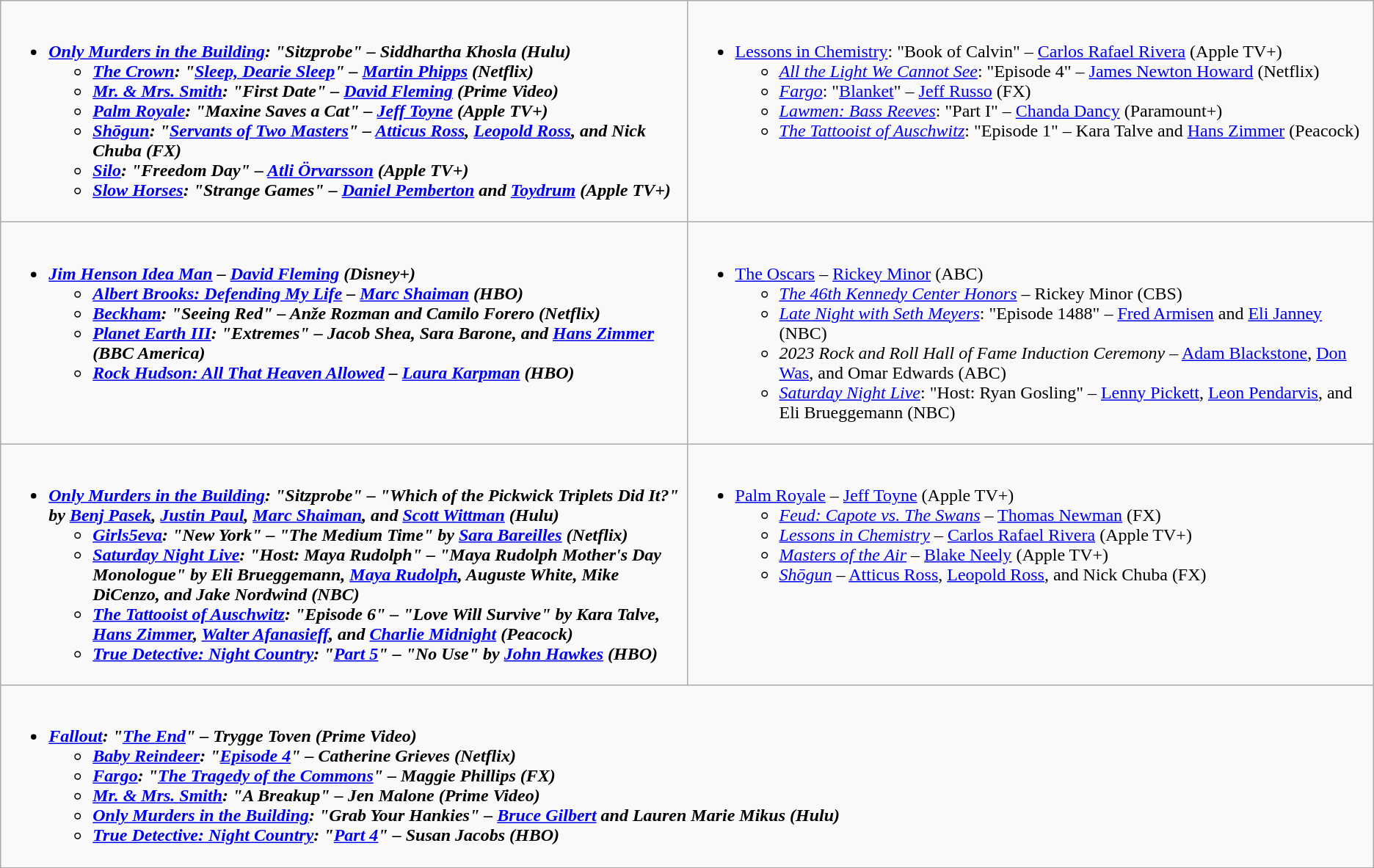<table class="wikitable">
<tr>
<td style="vertical-align:top;" width="50%"><br><ul><li><strong><em><a href='#'>Only Murders in the Building</a><em>: "Sitzprobe" – Siddhartha Khosla (Hulu)<strong><ul><li></em><a href='#'>The Crown</a><em>: "<a href='#'>Sleep, Dearie Sleep</a>" – <a href='#'>Martin Phipps</a> (Netflix)</li><li></em><a href='#'>Mr. & Mrs. Smith</a><em>: "First Date" – <a href='#'>David Fleming</a> (Prime Video)</li><li></em><a href='#'>Palm Royale</a><em>: "Maxine Saves a Cat" – <a href='#'>Jeff Toyne</a> (Apple TV+)</li><li></em><a href='#'>Shōgun</a><em>: "<a href='#'>Servants of Two Masters</a>" – <a href='#'>Atticus Ross</a>, <a href='#'>Leopold Ross</a>, and Nick Chuba (FX)</li><li></em><a href='#'>Silo</a><em>: "Freedom Day" – <a href='#'>Atli Örvarsson</a> (Apple TV+)</li><li></em><a href='#'>Slow Horses</a><em>: "Strange Games" – <a href='#'>Daniel Pemberton</a> and <a href='#'>Toydrum</a> (Apple TV+)</li></ul></li></ul></td>
<td style="vertical-align:top;" width="50%"><br><ul><li></em></strong><a href='#'>Lessons in Chemistry</a></em>: "Book of Calvin" – <a href='#'>Carlos Rafael Rivera</a> (Apple TV+)</strong><ul><li><em><a href='#'>All the Light We Cannot See</a></em>: "Episode 4" – <a href='#'>James Newton Howard</a> (Netflix)</li><li><em><a href='#'>Fargo</a></em>: "<a href='#'>Blanket</a>" – <a href='#'>Jeff Russo</a> (FX)</li><li><em><a href='#'>Lawmen: Bass Reeves</a></em>: "Part I" – <a href='#'>Chanda Dancy</a> (Paramount+)</li><li><em><a href='#'>The Tattooist of Auschwitz</a></em>: "Episode 1" – Kara Talve and <a href='#'>Hans Zimmer</a> (Peacock)</li></ul></li></ul></td>
</tr>
<tr>
<td style="vertical-align:top;" width="50%"><br><ul><li><strong><em><a href='#'>Jim Henson Idea Man</a><em> – <a href='#'>David Fleming</a> (Disney+)<strong><ul><li></em><a href='#'>Albert Brooks: Defending My Life</a><em> – <a href='#'>Marc Shaiman</a> (HBO)</li><li></em><a href='#'>Beckham</a><em>: "Seeing Red" – Anže Rozman and Camilo Forero (Netflix)</li><li></em><a href='#'>Planet Earth III</a><em>: "Extremes" – Jacob Shea, Sara Barone, and <a href='#'>Hans Zimmer</a> (BBC America)</li><li></em><a href='#'>Rock Hudson: All That Heaven Allowed</a><em> – <a href='#'>Laura Karpman</a> (HBO)</li></ul></li></ul></td>
<td style="vertical-align:top;" width="50%"><br><ul><li></em></strong><a href='#'>The Oscars</a></em> – <a href='#'>Rickey Minor</a> (ABC)</strong><ul><li><em><a href='#'>The 46th Kennedy Center Honors</a></em> – Rickey Minor (CBS)</li><li><em><a href='#'>Late Night with Seth Meyers</a></em>: "Episode 1488" – <a href='#'>Fred Armisen</a> and <a href='#'>Eli Janney</a> (NBC)</li><li><em>2023 Rock and Roll Hall of Fame Induction Ceremony</em> – <a href='#'>Adam Blackstone</a>, <a href='#'>Don Was</a>, and Omar Edwards (ABC)</li><li><em><a href='#'>Saturday Night Live</a></em>: "Host: Ryan Gosling" – <a href='#'>Lenny Pickett</a>, <a href='#'>Leon Pendarvis</a>, and Eli Brueggemann (NBC)</li></ul></li></ul></td>
</tr>
<tr>
<td style="vertical-align:top;" width="50%"><br><ul><li><strong><em><a href='#'>Only Murders in the Building</a><em>: "Sitzprobe" – "Which of the Pickwick Triplets Did It?" by <a href='#'>Benj Pasek</a>, <a href='#'>Justin Paul</a>, <a href='#'>Marc Shaiman</a>, and <a href='#'>Scott Wittman</a> (Hulu)<strong><ul><li></em><a href='#'>Girls5eva</a><em>: "New York" – "The Medium Time" by <a href='#'>Sara Bareilles</a> (Netflix)</li><li></em><a href='#'>Saturday Night Live</a><em>: "Host: Maya Rudolph" – "Maya Rudolph Mother's Day Monologue" by Eli Brueggemann, <a href='#'>Maya Rudolph</a>, Auguste White, Mike DiCenzo, and Jake Nordwind (NBC)</li><li></em><a href='#'>The Tattooist of Auschwitz</a><em>: "Episode 6" – "Love Will Survive" by Kara Talve, <a href='#'>Hans Zimmer</a>, <a href='#'>Walter Afanasieff</a>, and <a href='#'>Charlie Midnight</a> (Peacock)</li><li></em><a href='#'>True Detective: Night Country</a><em>: "<a href='#'>Part 5</a>" – "No Use" by <a href='#'>John Hawkes</a> (HBO)</li></ul></li></ul></td>
<td style="vertical-align:top;" width="50%"><br><ul><li></em></strong><a href='#'>Palm Royale</a></em> – <a href='#'>Jeff Toyne</a> (Apple TV+)</strong><ul><li><em><a href='#'>Feud: Capote vs. The Swans</a></em> – <a href='#'>Thomas Newman</a> (FX)</li><li><em><a href='#'>Lessons in Chemistry</a></em> – <a href='#'>Carlos Rafael Rivera</a> (Apple TV+)</li><li><em><a href='#'>Masters of the Air</a></em> – <a href='#'>Blake Neely</a> (Apple TV+)</li><li><em><a href='#'>Shōgun</a></em> – <a href='#'>Atticus Ross</a>, <a href='#'>Leopold Ross</a>, and Nick Chuba (FX)</li></ul></li></ul></td>
</tr>
<tr>
<td style="vertical-align:top;" width="50%" colspan="2"><br><ul><li><strong><em><a href='#'>Fallout</a><em>: "<a href='#'>The End</a>" – Trygge Toven (Prime Video)<strong><ul><li></em><a href='#'>Baby Reindeer</a><em>: "<a href='#'>Episode 4</a>" – Catherine Grieves (Netflix)</li><li></em><a href='#'>Fargo</a><em>: "<a href='#'>The Tragedy of the Commons</a>" – Maggie Phillips (FX)</li><li></em><a href='#'>Mr. & Mrs. Smith</a><em>: "A Breakup" – Jen Malone (Prime Video)</li><li></em><a href='#'>Only Murders in the Building</a><em>: "Grab Your Hankies" – <a href='#'>Bruce Gilbert</a> and Lauren Marie Mikus (Hulu)</li><li></em><a href='#'>True Detective: Night Country</a><em>: "<a href='#'>Part 4</a>" – Susan Jacobs (HBO)</li></ul></li></ul></td>
</tr>
</table>
